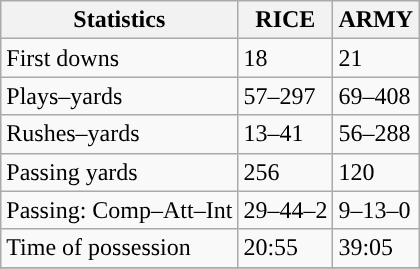<table class="wikitable" style="float: left;">
<tr>
<th>Statistics</th>
<th>RICE</th>
<th>ARMY</th>
</tr>
<tr>
<td>First downs</td>
<td>18</td>
<td>21</td>
</tr>
<tr>
<td>Plays–yards</td>
<td>57–297</td>
<td>69–408</td>
</tr>
<tr>
<td>Rushes–yards</td>
<td>13–41</td>
<td>56–288</td>
</tr>
<tr>
<td>Passing yards</td>
<td>256</td>
<td>120</td>
</tr>
<tr>
<td>Passing: Comp–Att–Int</td>
<td>29–44–2</td>
<td>9–13–0</td>
</tr>
<tr>
<td>Time of possession</td>
<td>20:55</td>
<td>39:05</td>
</tr>
<tr>
</tr>
</table>
